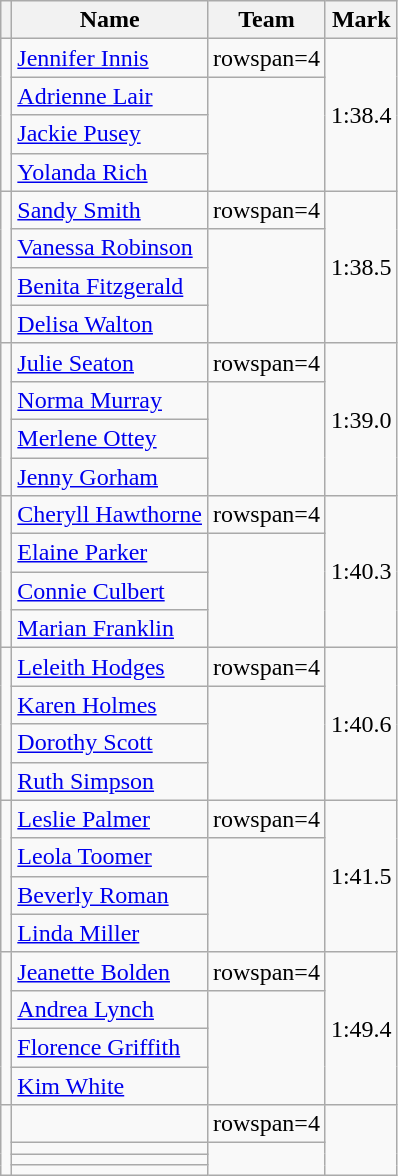<table class=wikitable>
<tr>
<th></th>
<th>Name</th>
<th>Team</th>
<th>Mark</th>
</tr>
<tr>
<td rowspan=4></td>
<td><a href='#'>Jennifer Innis</a></td>
<td>rowspan=4 </td>
<td rowspan=4>1:38.4</td>
</tr>
<tr>
<td><a href='#'>Adrienne Lair</a></td>
</tr>
<tr>
<td><a href='#'>Jackie Pusey</a></td>
</tr>
<tr>
<td><a href='#'>Yolanda Rich</a></td>
</tr>
<tr>
<td rowspan=4></td>
<td><a href='#'>Sandy Smith</a></td>
<td>rowspan=4 </td>
<td rowspan=4>1:38.5</td>
</tr>
<tr>
<td><a href='#'>Vanessa Robinson</a></td>
</tr>
<tr>
<td><a href='#'>Benita Fitzgerald</a></td>
</tr>
<tr>
<td><a href='#'>Delisa Walton</a></td>
</tr>
<tr>
<td rowspan=4></td>
<td><a href='#'>Julie Seaton</a></td>
<td>rowspan=4 </td>
<td rowspan=4>1:39.0</td>
</tr>
<tr>
<td><a href='#'>Norma Murray</a></td>
</tr>
<tr>
<td><a href='#'>Merlene Ottey</a></td>
</tr>
<tr>
<td><a href='#'>Jenny Gorham</a></td>
</tr>
<tr>
<td rowspan=4></td>
<td><a href='#'>Cheryll Hawthorne</a></td>
<td>rowspan=4 </td>
<td rowspan=4>1:40.3</td>
</tr>
<tr>
<td><a href='#'>Elaine Parker</a></td>
</tr>
<tr>
<td><a href='#'>Connie Culbert</a></td>
</tr>
<tr>
<td><a href='#'>Marian Franklin</a></td>
</tr>
<tr>
<td rowspan=4></td>
<td><a href='#'>Leleith Hodges</a></td>
<td>rowspan=4 </td>
<td rowspan=4>1:40.6</td>
</tr>
<tr>
<td><a href='#'>Karen Holmes</a></td>
</tr>
<tr>
<td><a href='#'>Dorothy Scott</a></td>
</tr>
<tr>
<td><a href='#'>Ruth Simpson</a></td>
</tr>
<tr>
<td rowspan=4></td>
<td><a href='#'>Leslie Palmer</a></td>
<td>rowspan=4 </td>
<td rowspan=4>1:41.5</td>
</tr>
<tr>
<td><a href='#'>Leola Toomer</a></td>
</tr>
<tr>
<td><a href='#'>Beverly Roman</a></td>
</tr>
<tr>
<td><a href='#'>Linda Miller</a></td>
</tr>
<tr>
<td rowspan=4></td>
<td><a href='#'>Jeanette Bolden</a></td>
<td>rowspan=4 </td>
<td rowspan=4>1:49.4</td>
</tr>
<tr>
<td><a href='#'>Andrea Lynch</a></td>
</tr>
<tr>
<td><a href='#'>Florence Griffith</a></td>
</tr>
<tr>
<td><a href='#'>Kim White</a></td>
</tr>
<tr>
<td rowspan=4></td>
<td></td>
<td>rowspan=4 </td>
<td rowspan=4></td>
</tr>
<tr>
<td></td>
</tr>
<tr>
<td></td>
</tr>
<tr>
<td></td>
</tr>
</table>
